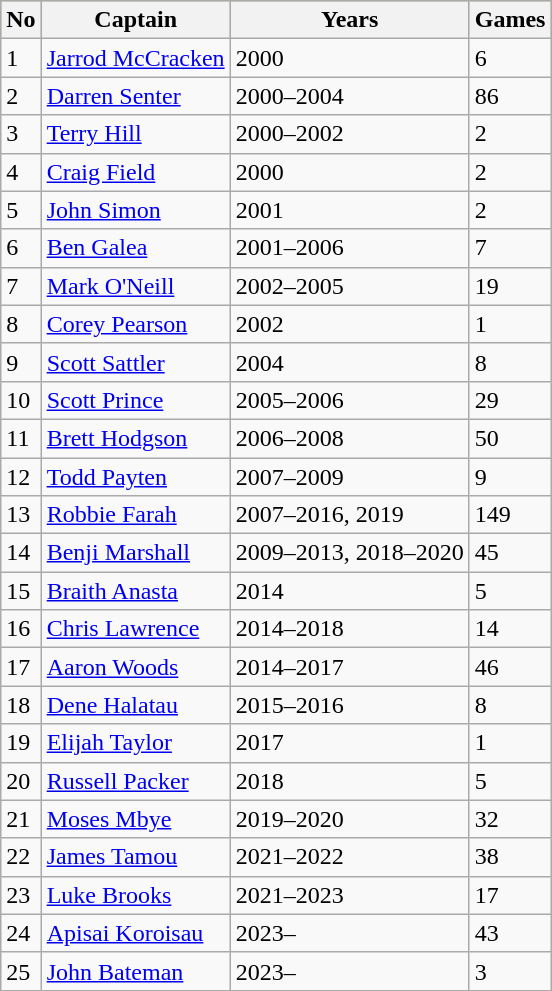<table class="wikitable">
<tr style="background:#bdb76b;">
<th>No</th>
<th>Captain</th>
<th>Years</th>
<th>Games</th>
</tr>
<tr>
<td>1</td>
<td><a href='#'>Jarrod McCracken</a></td>
<td>2000</td>
<td>6</td>
</tr>
<tr>
<td>2</td>
<td><a href='#'>Darren Senter</a></td>
<td>2000–2004</td>
<td>86</td>
</tr>
<tr>
<td>3</td>
<td><a href='#'>Terry Hill</a></td>
<td>2000–2002</td>
<td>2</td>
</tr>
<tr>
<td>4</td>
<td><a href='#'>Craig Field</a></td>
<td>2000</td>
<td>2</td>
</tr>
<tr>
<td>5</td>
<td><a href='#'>John Simon</a></td>
<td>2001</td>
<td>2</td>
</tr>
<tr>
<td>6</td>
<td><a href='#'>Ben Galea</a></td>
<td>2001–2006</td>
<td>7</td>
</tr>
<tr>
<td>7</td>
<td><a href='#'>Mark O'Neill</a></td>
<td>2002–2005</td>
<td>19</td>
</tr>
<tr>
<td>8</td>
<td><a href='#'>Corey Pearson</a></td>
<td>2002</td>
<td>1</td>
</tr>
<tr>
<td>9</td>
<td><a href='#'>Scott Sattler</a></td>
<td>2004</td>
<td>8</td>
</tr>
<tr>
<td>10</td>
<td><a href='#'>Scott Prince</a></td>
<td>2005–2006</td>
<td>29</td>
</tr>
<tr>
<td>11</td>
<td><a href='#'>Brett Hodgson</a></td>
<td>2006–2008</td>
<td>50</td>
</tr>
<tr>
<td>12</td>
<td><a href='#'>Todd Payten</a></td>
<td>2007–2009</td>
<td>9</td>
</tr>
<tr>
<td>13</td>
<td><a href='#'>Robbie Farah</a></td>
<td>2007–2016, 2019</td>
<td>149</td>
</tr>
<tr>
<td>14</td>
<td><a href='#'>Benji Marshall</a></td>
<td>2009–2013, 2018–2020</td>
<td>45</td>
</tr>
<tr>
<td>15</td>
<td><a href='#'>Braith Anasta</a></td>
<td>2014</td>
<td>5</td>
</tr>
<tr>
<td>16</td>
<td><a href='#'>Chris Lawrence</a></td>
<td>2014–2018</td>
<td>14</td>
</tr>
<tr>
<td>17</td>
<td><a href='#'>Aaron Woods</a></td>
<td>2014–2017</td>
<td>46</td>
</tr>
<tr>
<td>18</td>
<td><a href='#'>Dene Halatau</a></td>
<td>2015–2016</td>
<td>8</td>
</tr>
<tr>
<td>19</td>
<td><a href='#'>Elijah Taylor</a></td>
<td>2017</td>
<td>1</td>
</tr>
<tr>
<td>20</td>
<td><a href='#'>Russell Packer</a></td>
<td>2018</td>
<td>5</td>
</tr>
<tr>
<td>21</td>
<td><a href='#'>Moses Mbye</a></td>
<td>2019–2020</td>
<td>32</td>
</tr>
<tr>
<td>22</td>
<td><a href='#'>James Tamou</a></td>
<td>2021–2022</td>
<td>38</td>
</tr>
<tr>
<td>23</td>
<td><a href='#'>Luke Brooks</a></td>
<td>2021–2023</td>
<td>17</td>
</tr>
<tr>
<td>24</td>
<td><a href='#'>Apisai Koroisau</a></td>
<td>2023–</td>
<td>43</td>
</tr>
<tr>
<td>25</td>
<td><a href='#'>John Bateman</a></td>
<td>2023–</td>
<td>3</td>
</tr>
</table>
